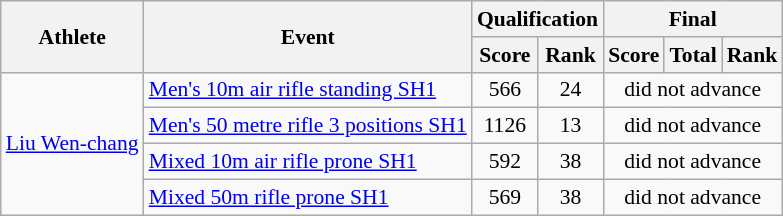<table class=wikitable style="font-size:90%">
<tr>
<th rowspan="2">Athlete</th>
<th rowspan="2">Event</th>
<th colspan="2">Qualification</th>
<th colspan="3">Final</th>
</tr>
<tr>
<th>Score</th>
<th>Rank</th>
<th>Score</th>
<th>Total</th>
<th>Rank</th>
</tr>
<tr>
<td rowspan="4"><a href='#'>Liu Wen-chang</a></td>
<td><a href='#'>Men's 10m air rifle standing SH1</a></td>
<td align=center>566</td>
<td align=center>24</td>
<td align=center colspan="3">did not advance</td>
</tr>
<tr>
<td><a href='#'>Men's 50 metre rifle 3 positions SH1</a></td>
<td align=center>1126</td>
<td align=center>13</td>
<td align=center colspan="3">did not advance</td>
</tr>
<tr>
<td><a href='#'>Mixed 10m air rifle prone SH1</a></td>
<td align=center>592</td>
<td align=center>38</td>
<td align=center colspan="3">did not advance</td>
</tr>
<tr>
<td><a href='#'>Mixed 50m rifle prone SH1</a></td>
<td align=center>569</td>
<td align=center>38</td>
<td align=center colspan="3">did not advance</td>
</tr>
</table>
